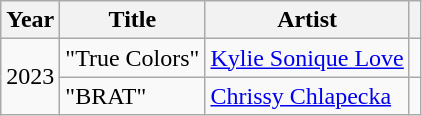<table class="wikitable">
<tr>
<th>Year</th>
<th>Title</th>
<th>Artist</th>
<th></th>
</tr>
<tr>
<td rowspan= "2">2023</td>
<td>"True Colors"</td>
<td><a href='#'>Kylie Sonique Love</a></td>
<td style="text-align: center;"></td>
</tr>
<tr>
<td>"BRAT"</td>
<td><a href='#'>Chrissy Chlapecka</a></td>
<td style="text-align: center;"></td>
</tr>
</table>
